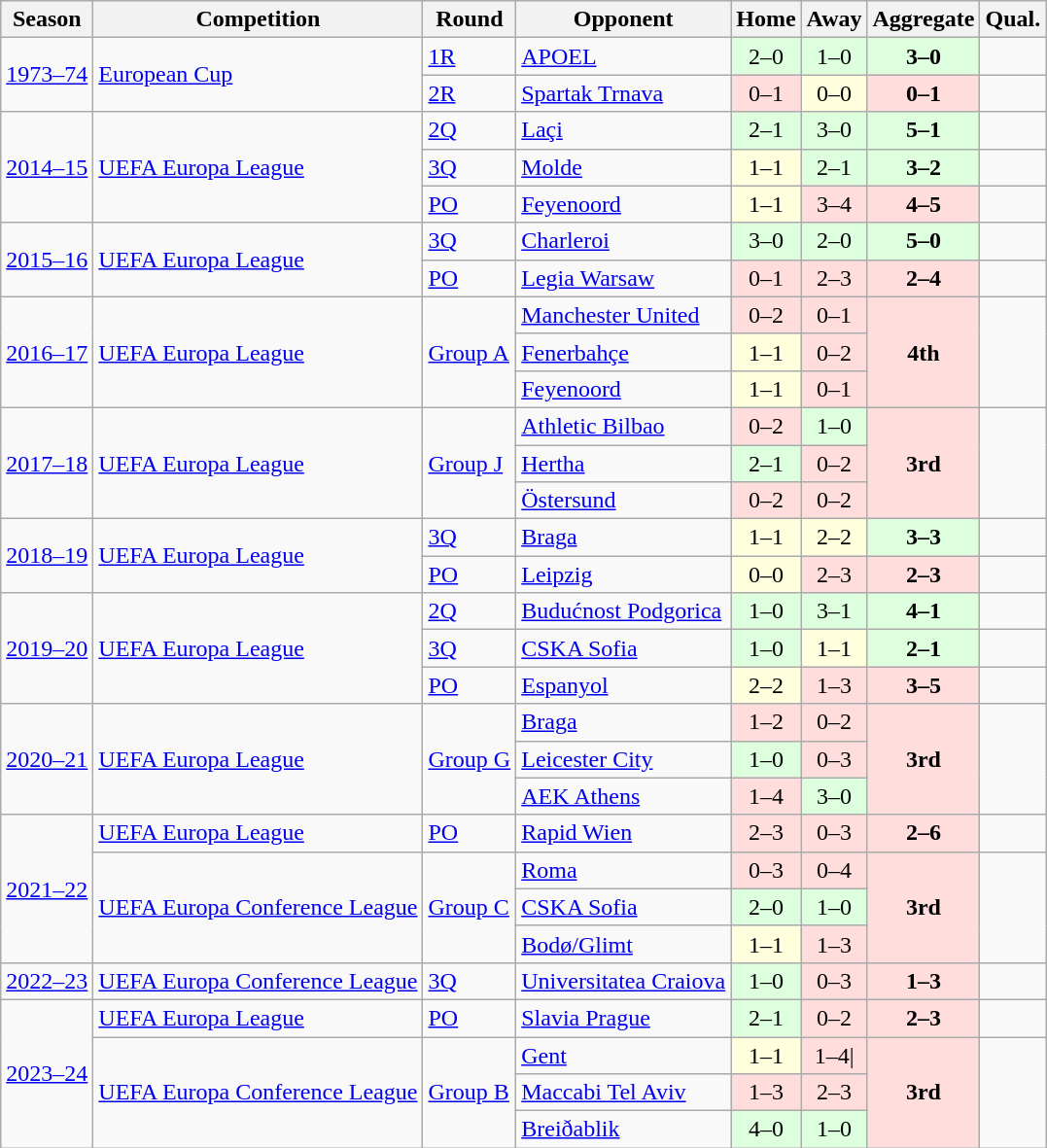<table class="wikitable">
<tr>
<th>Season</th>
<th>Competition</th>
<th>Round</th>
<th>Opponent</th>
<th>Home</th>
<th>Away</th>
<th>Aggregate</th>
<th>Qual.</th>
</tr>
<tr>
<td rowspan="2"><a href='#'>1973–74</a></td>
<td rowspan="2"><a href='#'>European Cup</a></td>
<td><a href='#'>1R</a></td>
<td> <a href='#'>APOEL</a></td>
<td style="text-align:center;" bgcolor=#DDFFDD>2–0</td>
<td style="text-align:center;" bgcolor=#DDFFDD>1–0</td>
<td style="text-align:center;" bgcolor=#DDFFDD><strong>3–0</strong></td>
<td rowspan=1 align="center"></td>
</tr>
<tr>
<td><a href='#'>2R</a></td>
<td> <a href='#'>Spartak Trnava</a></td>
<td style="text-align:center;" bgcolor=#FFDDDD>0–1</td>
<td style="text-align:center;" bgcolor=#FFFFDD>0–0</td>
<td style="text-align:center;" bgcolor=#FFDDDD><strong>0–1</strong></td>
<td rowspan=1 align="center"></td>
</tr>
<tr>
<td rowspan="3"><a href='#'>2014–15</a></td>
<td rowspan="3"><a href='#'>UEFA Europa League</a></td>
<td><a href='#'>2Q</a></td>
<td> <a href='#'>Laçi</a></td>
<td style="text-align:center;" bgcolor=#DDFFDD>2–1</td>
<td style="text-align:center;" bgcolor=#DDFFDD>3–0</td>
<td style="text-align:center;" bgcolor=#DDFFDD><strong>5–1</strong></td>
<td rowspan=1 align="center"></td>
</tr>
<tr>
<td><a href='#'>3Q</a></td>
<td> <a href='#'>Molde</a></td>
<td style="text-align:center;" bgcolor=#FFFFDD>1–1</td>
<td style="text-align:center;" bgcolor=#DDFFDD>2–1</td>
<td style="text-align:center;" bgcolor=#DDFFDD><strong>3–2</strong></td>
<td rowspan=1 align="center"></td>
</tr>
<tr>
<td><a href='#'>PO</a></td>
<td> <a href='#'>Feyenoord</a></td>
<td style="text-align:center;" bgcolor=#FFFFDD>1–1</td>
<td style="text-align:center;" bgcolor=#FFDDDD>3–4</td>
<td style="text-align:center;" bgcolor=#FFDDDD><strong>4–5</strong></td>
<td rowspan=1 align="center"></td>
</tr>
<tr>
<td rowspan=2><a href='#'>2015–16</a></td>
<td rowspan=2><a href='#'>UEFA Europa League</a></td>
<td><a href='#'>3Q</a></td>
<td> <a href='#'>Charleroi</a></td>
<td style="text-align:center;" bgcolor=#DDFFDD>3–0</td>
<td style="text-align:center;" bgcolor=#DDFFDD>2–0</td>
<td style="text-align:center;" bgcolor=#DDFFDD><strong>5–0</strong></td>
<td rowspan=1 align="center"></td>
</tr>
<tr>
<td><a href='#'>PO</a></td>
<td> <a href='#'>Legia Warsaw</a></td>
<td style="text-align:center;" bgcolor=#FFDDDD>0–1</td>
<td style="text-align:center;" bgcolor=#FFDDDD>2–3</td>
<td style="text-align:center;" bgcolor=#FFDDDD><strong>2–4</strong></td>
<td rowspan=1 align="center"></td>
</tr>
<tr>
<td rowspan="3"><a href='#'>2016–17</a></td>
<td rowspan="3"><a href='#'>UEFA Europa League</a></td>
<td rowspan="3"><a href='#'>Group A</a></td>
<td> <a href='#'>Manchester United</a></td>
<td style="text-align:center;" bgcolor=#FFDDDD>0–2</td>
<td style="text-align:center;" bgcolor=#FFDDDD>0–1</td>
<td style="text-align:center;" bgcolor=#FFDDDD rowspan="3"><strong>4th</strong></td>
<td rowspan=3 align="center"></td>
</tr>
<tr>
<td> <a href='#'>Fenerbahçe</a></td>
<td style="text-align:center;" bgcolor=#FFFFDD>1–1</td>
<td style="text-align:center;" bgcolor=#FFDDDD>0–2</td>
</tr>
<tr>
<td> <a href='#'>Feyenoord</a></td>
<td style="text-align:center;" bgcolor=#FFFFDD>1–1</td>
<td style="text-align:center;" bgcolor=#FFDDDD>0–1</td>
</tr>
<tr>
<td rowspan="3"><a href='#'>2017–18</a></td>
<td rowspan="3"><a href='#'>UEFA Europa League</a></td>
<td rowspan="3"><a href='#'>Group J</a></td>
<td> <a href='#'>Athletic Bilbao</a></td>
<td style="text-align:center;" bgcolor=#FFDDDD>0–2</td>
<td style="text-align:center;" bgcolor=#DDFFDD>1–0</td>
<td style="text-align:center;" bgcolor=#FFDDDD rowspan="3"><strong>3rd</strong></td>
<td rowspan=3 align="center"></td>
</tr>
<tr>
<td> <a href='#'>Hertha</a></td>
<td style="text-align:center;" bgcolor=#DDFFDD>2–1</td>
<td style="text-align:center;" bgcolor=#FFDDDD>0–2</td>
</tr>
<tr>
<td> <a href='#'>Östersund</a></td>
<td style="text-align:center;" bgcolor=#FFDDDD>0–2</td>
<td style="text-align:center;" bgcolor=#FFDDDD>0–2</td>
</tr>
<tr>
<td rowspan="2"><a href='#'>2018–19</a></td>
<td rowspan="2"><a href='#'>UEFA Europa League</a></td>
<td><a href='#'>3Q</a></td>
<td> <a href='#'>Braga</a></td>
<td style="text-align:center;" bgcolor=#FFFFDD>1–1</td>
<td style="text-align:center;" bgcolor=#FFFFDD>2–2</td>
<td style="text-align:center;" bgcolor=#DDFFDD><strong>3–3</strong></td>
<td rowspan=1 align="center"></td>
</tr>
<tr>
<td><a href='#'>PO</a></td>
<td> <a href='#'>Leipzig</a></td>
<td style="text-align:center;" bgcolor=#FFFFDD>0–0</td>
<td style="text-align:center;" bgcolor=#FFDDDD>2–3</td>
<td style="text-align:center;" bgcolor=#FFDDDD><strong>2–3</strong></td>
<td rowspan=1 align="center"></td>
</tr>
<tr>
<td rowspan="3"><a href='#'>2019–20</a></td>
<td rowspan="3"><a href='#'>UEFA Europa League</a></td>
<td><a href='#'>2Q</a></td>
<td> <a href='#'>Budućnost Podgorica</a></td>
<td style="text-align:center;" bgcolor=#DDFFDD>1–0</td>
<td style="text-align:center;" bgcolor=#DDFFDD>3–1</td>
<td style="text-align:center;" bgcolor=#DDFFDD><strong>4–1</strong></td>
<td rowspan=1 align="center"></td>
</tr>
<tr>
<td><a href='#'>3Q</a></td>
<td> <a href='#'>CSKA Sofia</a></td>
<td style="text-align:center;" bgcolor=#DDFFDD>1–0</td>
<td style="text-align:center;" bgcolor=#FFFFDD>1–1</td>
<td style="text-align:center;" bgcolor=#DDFFDD><strong>2–1</strong></td>
<td rowspan=1 align="center"></td>
</tr>
<tr>
<td><a href='#'>PO</a></td>
<td> <a href='#'>Espanyol</a></td>
<td style="text-align:center;" bgcolor=#FFFFDD>2–2</td>
<td style="text-align:center;" bgcolor=#FFDDDD>1–3</td>
<td style="text-align:center;" bgcolor=#FFDDDD><strong>3–5</strong></td>
<td rowspan=1 align="center"></td>
</tr>
<tr>
<td rowspan="3"><a href='#'>2020–21</a></td>
<td rowspan="3"><a href='#'>UEFA Europa League</a></td>
<td rowspan="3"><a href='#'>Group G</a></td>
<td> <a href='#'>Braga</a></td>
<td style="text-align:center;" bgcolor=#FFDDDD>1–2</td>
<td style="text-align:center;" bgcolor=#FFDDDD>0–2</td>
<td style="text-align:center;" rowspan="3" bgcolor=#FFDDDD><strong>3rd</strong></td>
<td rowspan=3 align="center"></td>
</tr>
<tr>
<td> <a href='#'>Leicester City</a></td>
<td style="text-align:center;" bgcolor=#DDFFDD>1–0</td>
<td style="text-align:center;" bgcolor=#FFDDDD>0–3</td>
</tr>
<tr>
<td> <a href='#'>AEK Athens</a></td>
<td style="text-align:center;" bgcolor=#FFDDDD>1–4</td>
<td style="text-align:center;" bgcolor=#DDFFDD>3–0</td>
</tr>
<tr>
<td rowspan="4"><a href='#'>2021–22</a></td>
<td><a href='#'>UEFA Europa League</a></td>
<td><a href='#'>PO</a></td>
<td> <a href='#'>Rapid Wien</a></td>
<td style="text-align:center;" bgcolor=#FFDDDD>2–3</td>
<td style="text-align:center;" bgcolor=#FFDDDD>0–3</td>
<td style="text-align:center;" bgcolor=#FFDDDD><strong>2–6</strong></td>
<td rowspan=1 align="center"></td>
</tr>
<tr>
<td rowspan="3"><a href='#'>UEFA Europa Conference League</a></td>
<td rowspan="3"><a href='#'>Group C</a></td>
<td> <a href='#'>Roma</a></td>
<td style="text-align:center;" bgcolor=#FFDDDD>0–3</td>
<td style="text-align:center;" bgcolor=#FFDDDD>0–4</td>
<td style="text-align:center;" rowspan="3" bgcolor=#FFDDDD><strong>3rd</strong></td>
<td rowspan=3 align="center"></td>
</tr>
<tr>
<td> <a href='#'>CSKA Sofia</a></td>
<td style="text-align:center;" bgcolor=#DDFFDD>2–0</td>
<td style="text-align:center;" bgcolor=#DDFFDD>1–0</td>
</tr>
<tr>
<td> <a href='#'>Bodø/Glimt</a></td>
<td style="text-align:center;" bgcolor=#FFFFDD>1–1</td>
<td style="text-align:center;" bgcolor=#FFDDDD>1–3</td>
</tr>
<tr>
<td><a href='#'>2022–23</a></td>
<td><a href='#'>UEFA Europa Conference League</a></td>
<td><a href='#'>3Q</a></td>
<td> <a href='#'>Universitatea Craiova</a></td>
<td style="text-align:center;" bgcolor=#DDFFDD>1–0</td>
<td style="text-align:center;" bgcolor=#FFDDDD>0–3</td>
<td style="text-align:center;" bgcolor=#FFDDDD><strong>1–3</strong></td>
<td rowspan=1 align="center"></td>
</tr>
<tr>
<td rowspan="4"><a href='#'>2023–24</a></td>
<td><a href='#'>UEFA Europa League</a></td>
<td><a href='#'>PO</a></td>
<td> <a href='#'>Slavia Prague</a></td>
<td style="text-align:center;" bgcolor=#DDFFDD>2–1</td>
<td style="text-align:center;" bgcolor=#FFDDDD>0–2</td>
<td style="text-align:center;" bgcolor=#FFDDDD><strong>2–3</strong></td>
<td rowspan=1 align="center"></td>
</tr>
<tr>
<td rowspan="3"><a href='#'>UEFA Europa Conference League</a></td>
<td rowspan="3"><a href='#'>Group B</a></td>
<td> <a href='#'>Gent</a></td>
<td style="text-align:center;" bgcolor=#FFFFDD>1–1</td>
<td style="text-align:center;" bgcolor=#FFDDDD>1–4|</td>
<td style="text-align:center;" rowspan="3" bgcolor=#FFDDDD><strong>3rd</strong></td>
<td rowspan=3 align="center"></td>
</tr>
<tr>
<td> <a href='#'>Maccabi Tel Aviv</a></td>
<td style="text-align:center;" bgcolor=#FFDDDD>1–3</td>
<td style="text-align:center;" bgcolor=#FFDDDD>2–3</td>
</tr>
<tr>
<td> <a href='#'>Breiðablik</a></td>
<td style="text-align:center;" bgcolor=#DDFFDD>4–0</td>
<td style="text-align:center;" bgcolor=#DDFFDD>1–0</td>
</tr>
</table>
